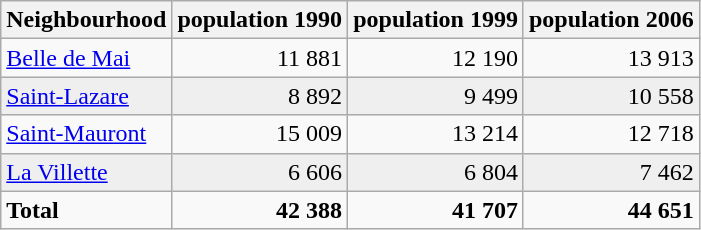<table class=wikitable>
<tr>
<th>Neighbourhood</th>
<th>population 1990</th>
<th>population 1999</th>
<th>population 2006</th>
</tr>
<tr>
<td><a href='#'>Belle de Mai</a></td>
<td style="text-align:right;">11 881</td>
<td style="text-align:right;">12 190</td>
<td style="text-align:right;">13 913</td>
</tr>
<tr style="background:#EFEFEF">
<td><a href='#'>Saint-Lazare</a></td>
<td style="text-align:right;">8 892</td>
<td style="text-align:right;">9 499</td>
<td style="text-align:right;">10 558</td>
</tr>
<tr>
<td><a href='#'>Saint-Mauront</a></td>
<td style="text-align:right;">15 009</td>
<td style="text-align:right;">13 214</td>
<td style="text-align:right;">12 718</td>
</tr>
<tr style="background:#EFEFEF">
<td><a href='#'>La Villette</a></td>
<td style="text-align:right;">6 606</td>
<td style="text-align:right;">6 804</td>
<td style="text-align:right;">7 462</td>
</tr>
<tr>
<td><strong>Total</strong></td>
<td style="text-align:right;"><strong>42 388</strong></td>
<td style="text-align:right;"><strong>41 707</strong></td>
<td style="text-align:right;"><strong>44 651</strong></td>
</tr>
</table>
